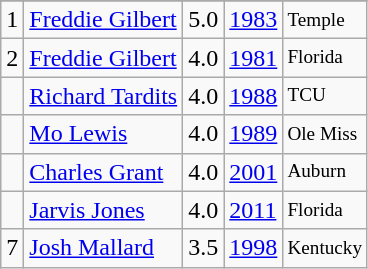<table class="wikitable">
<tr>
</tr>
<tr>
<td>1</td>
<td><a href='#'>Freddie Gilbert</a></td>
<td>5.0</td>
<td><a href='#'>1983</a></td>
<td style="font-size:80%;">Temple</td>
</tr>
<tr>
<td>2</td>
<td><a href='#'>Freddie Gilbert</a></td>
<td>4.0</td>
<td><a href='#'>1981</a></td>
<td style="font-size:80%;">Florida</td>
</tr>
<tr>
<td></td>
<td><a href='#'>Richard Tardits</a></td>
<td>4.0</td>
<td><a href='#'>1988</a></td>
<td style="font-size:80%;">TCU</td>
</tr>
<tr>
<td></td>
<td><a href='#'>Mo Lewis</a></td>
<td>4.0</td>
<td><a href='#'>1989</a></td>
<td style="font-size:80%;">Ole Miss</td>
</tr>
<tr>
<td></td>
<td><a href='#'>Charles Grant</a></td>
<td>4.0</td>
<td><a href='#'>2001</a></td>
<td style="font-size:80%;">Auburn</td>
</tr>
<tr>
<td></td>
<td><a href='#'>Jarvis Jones</a></td>
<td>4.0</td>
<td><a href='#'>2011</a></td>
<td style="font-size:80%;">Florida</td>
</tr>
<tr>
<td>7</td>
<td><a href='#'>Josh Mallard</a></td>
<td>3.5</td>
<td><a href='#'>1998</a></td>
<td style="font-size:80%;">Kentucky</td>
</tr>
</table>
